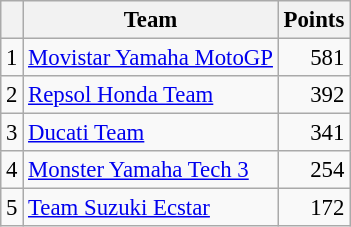<table class="wikitable" style="font-size: 95%;">
<tr>
<th></th>
<th>Team</th>
<th>Points</th>
</tr>
<tr>
<td align=center>1</td>
<td> <a href='#'>Movistar Yamaha MotoGP</a></td>
<td align=right>581</td>
</tr>
<tr>
<td align=center>2</td>
<td> <a href='#'>Repsol Honda Team</a></td>
<td align=right>392</td>
</tr>
<tr>
<td align=center>3</td>
<td> <a href='#'>Ducati Team</a></td>
<td align=right>341</td>
</tr>
<tr>
<td align=center>4</td>
<td> <a href='#'>Monster Yamaha Tech 3</a></td>
<td align=right>254</td>
</tr>
<tr>
<td align=center>5</td>
<td> <a href='#'>Team Suzuki Ecstar</a></td>
<td align=right>172</td>
</tr>
</table>
